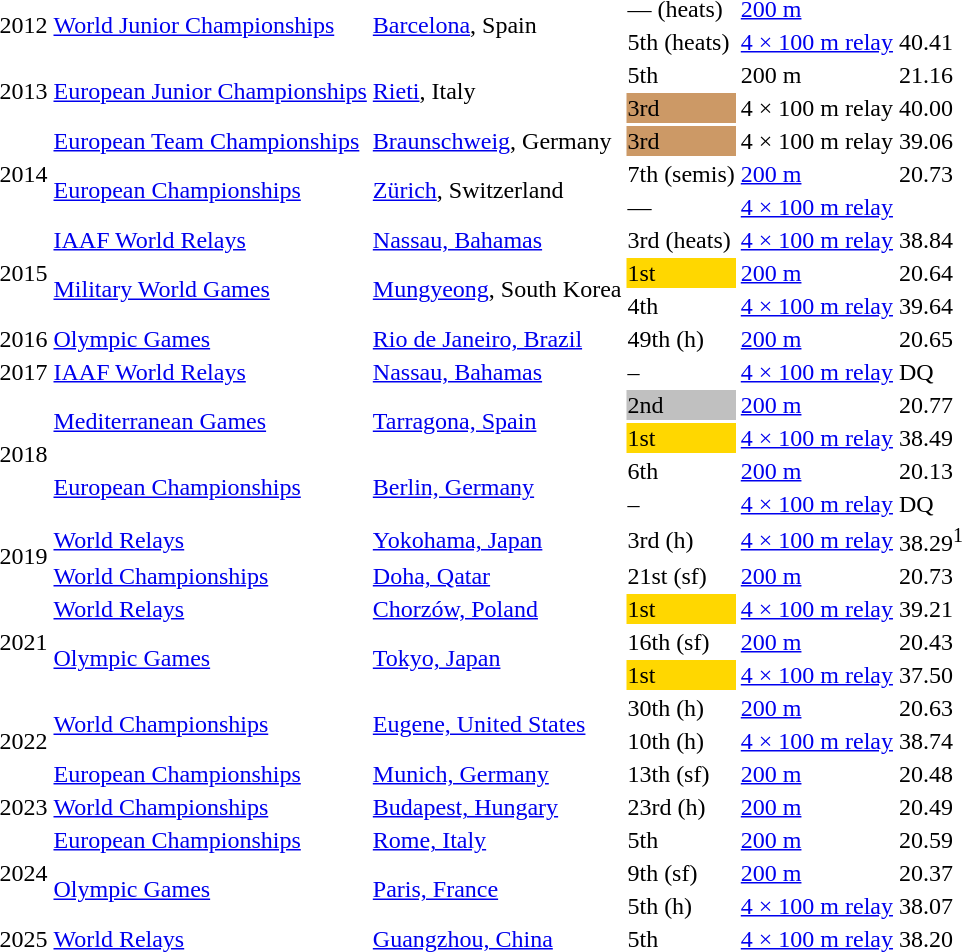<table>
<tr>
<td rowspan=2>2012</td>
<td rowspan=2><a href='#'>World Junior Championships</a></td>
<td rowspan=2><a href='#'>Barcelona</a>, Spain</td>
<td>— (heats)</td>
<td><a href='#'>200 m</a></td>
<td></td>
</tr>
<tr>
<td>5th (heats)</td>
<td><a href='#'>4 × 100 m relay</a></td>
<td>40.41</td>
</tr>
<tr>
<td rowspan=2>2013</td>
<td rowspan=2><a href='#'>European Junior Championships</a></td>
<td rowspan=2><a href='#'>Rieti</a>, Italy</td>
<td>5th</td>
<td>200 m</td>
<td>21.16</td>
</tr>
<tr>
<td bgcolor=cc9966>3rd</td>
<td>4 × 100 m relay</td>
<td>40.00</td>
</tr>
<tr>
<td rowspan=3>2014</td>
<td><a href='#'>European Team Championships</a></td>
<td><a href='#'>Braunschweig</a>, Germany</td>
<td bgcolor=cc9966>3rd</td>
<td>4 × 100 m relay</td>
<td>39.06</td>
</tr>
<tr>
<td rowspan=2><a href='#'>European Championships</a></td>
<td rowspan=2><a href='#'>Zürich</a>, Switzerland</td>
<td>7th (semis)</td>
<td><a href='#'>200 m</a></td>
<td>20.73</td>
</tr>
<tr>
<td>—</td>
<td><a href='#'>4 × 100 m relay</a></td>
<td></td>
</tr>
<tr>
<td rowspan=3>2015</td>
<td><a href='#'>IAAF World Relays</a></td>
<td><a href='#'>Nassau, Bahamas</a></td>
<td>3rd (heats)</td>
<td><a href='#'>4 × 100 m relay</a></td>
<td>38.84</td>
</tr>
<tr>
<td rowspan=2><a href='#'>Military World Games</a></td>
<td rowspan=2><a href='#'>Mungyeong</a>, South Korea</td>
<td bgcolor=gold>1st</td>
<td><a href='#'>200 m</a></td>
<td>20.64</td>
</tr>
<tr>
<td>4th</td>
<td><a href='#'>4 × 100 m relay</a></td>
<td>39.64</td>
</tr>
<tr>
<td>2016</td>
<td><a href='#'>Olympic Games</a></td>
<td><a href='#'>Rio de Janeiro, Brazil</a></td>
<td>49th (h)</td>
<td><a href='#'>200 m</a></td>
<td>20.65</td>
</tr>
<tr>
<td>2017</td>
<td><a href='#'>IAAF World Relays</a></td>
<td><a href='#'>Nassau, Bahamas</a></td>
<td>–</td>
<td><a href='#'>4 × 100 m relay</a></td>
<td>DQ</td>
</tr>
<tr>
<td rowspan=4>2018</td>
<td rowspan=2><a href='#'>Mediterranean Games</a></td>
<td rowspan=2><a href='#'>Tarragona, Spain</a></td>
<td bgcolor=silver>2nd</td>
<td><a href='#'>200 m</a></td>
<td>20.77</td>
</tr>
<tr>
<td bgcolor=gold>1st</td>
<td><a href='#'>4 × 100 m relay</a></td>
<td>38.49</td>
</tr>
<tr>
<td rowspan=2><a href='#'>European Championships</a></td>
<td rowspan=2><a href='#'>Berlin, Germany</a></td>
<td>6th</td>
<td><a href='#'>200 m</a></td>
<td>20.13</td>
</tr>
<tr>
<td>–</td>
<td><a href='#'>4 × 100 m relay</a></td>
<td>DQ</td>
</tr>
<tr>
<td rowspan=2>2019</td>
<td><a href='#'>World Relays</a></td>
<td><a href='#'>Yokohama, Japan</a></td>
<td>3rd (h)</td>
<td><a href='#'>4 × 100 m relay</a></td>
<td>38.29<sup>1</sup></td>
</tr>
<tr>
<td><a href='#'>World Championships</a></td>
<td><a href='#'>Doha, Qatar</a></td>
<td>21st (sf)</td>
<td><a href='#'>200 m</a></td>
<td>20.73</td>
</tr>
<tr>
<td rowspan=3>2021</td>
<td><a href='#'>World Relays</a></td>
<td><a href='#'>Chorzów, Poland</a></td>
<td bgcolor=gold>1st</td>
<td><a href='#'>4 × 100 m relay</a></td>
<td>39.21</td>
</tr>
<tr>
<td rowspan=2><a href='#'>Olympic Games</a></td>
<td rowspan=2><a href='#'>Tokyo, Japan</a></td>
<td>16th (sf)</td>
<td><a href='#'>200 m</a></td>
<td>20.43</td>
</tr>
<tr>
<td bgcolor=gold>1st</td>
<td><a href='#'>4 × 100 m relay</a></td>
<td>37.50 </td>
</tr>
<tr>
<td rowspan=3>2022</td>
<td rowspan=2><a href='#'>World Championships</a></td>
<td rowspan=2><a href='#'>Eugene, United States</a></td>
<td>30th (h)</td>
<td><a href='#'>200 m</a></td>
<td>20.63</td>
</tr>
<tr>
<td>10th (h)</td>
<td><a href='#'>4 × 100 m relay</a></td>
<td>38.74</td>
</tr>
<tr>
<td><a href='#'>European Championships</a></td>
<td><a href='#'>Munich, Germany</a></td>
<td>13th (sf)</td>
<td><a href='#'>200 m</a></td>
<td>20.48</td>
</tr>
<tr>
<td>2023</td>
<td><a href='#'>World Championships</a></td>
<td><a href='#'>Budapest, Hungary</a></td>
<td>23rd (h)</td>
<td><a href='#'>200 m</a></td>
<td>20.49</td>
</tr>
<tr>
<td rowspan=3>2024</td>
<td><a href='#'>European Championships</a></td>
<td><a href='#'>Rome, Italy</a></td>
<td>5th</td>
<td><a href='#'>200 m</a></td>
<td>20.59</td>
</tr>
<tr>
<td rowspan=2><a href='#'>Olympic Games</a></td>
<td rowspan=2><a href='#'>Paris, France</a></td>
<td>9th (sf)</td>
<td><a href='#'>200 m</a></td>
<td>20.37</td>
</tr>
<tr>
<td>5th (h)</td>
<td><a href='#'>4 × 100 m relay</a></td>
<td>38.07</td>
</tr>
<tr>
<td>2025</td>
<td><a href='#'>World Relays</a></td>
<td><a href='#'>Guangzhou, China</a></td>
<td>5th</td>
<td><a href='#'>4 × 100 m relay</a></td>
<td>38.20</td>
</tr>
</table>
